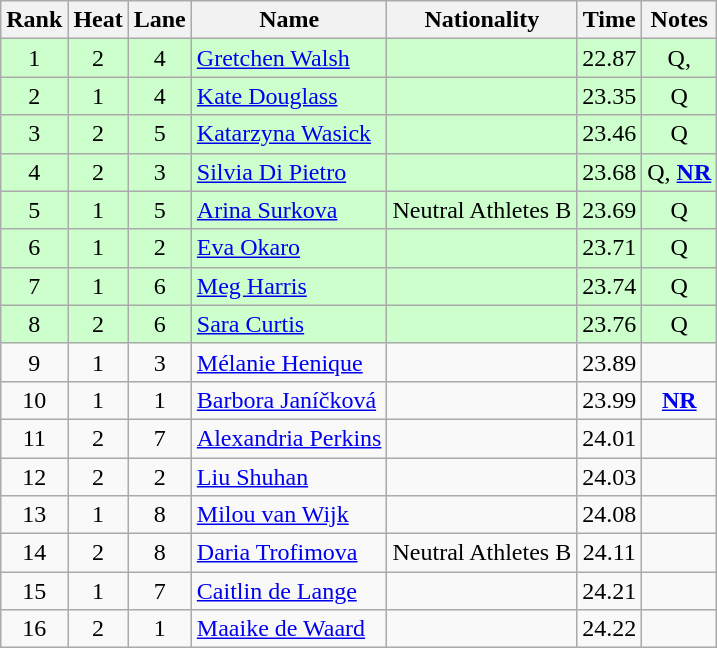<table class="wikitable sortable" style="text-align:center">
<tr>
<th>Rank</th>
<th>Heat</th>
<th>Lane</th>
<th>Name</th>
<th>Nationality</th>
<th>Time</th>
<th>Notes</th>
</tr>
<tr bgcolor=ccffcc>
<td>1</td>
<td>2</td>
<td>4</td>
<td align=left><a href='#'>Gretchen Walsh</a></td>
<td align=left></td>
<td>22.87</td>
<td>Q, </td>
</tr>
<tr bgcolor=ccffcc>
<td>2</td>
<td>1</td>
<td>4</td>
<td align=left><a href='#'>Kate Douglass</a></td>
<td align=left></td>
<td>23.35</td>
<td>Q</td>
</tr>
<tr bgcolor=ccffcc>
<td>3</td>
<td>2</td>
<td>5</td>
<td align=left><a href='#'>Katarzyna Wasick</a></td>
<td align=left></td>
<td>23.46</td>
<td>Q</td>
</tr>
<tr bgcolor=ccffcc>
<td>4</td>
<td>2</td>
<td>3</td>
<td align=left><a href='#'>Silvia Di Pietro</a></td>
<td align=left></td>
<td>23.68</td>
<td>Q, <strong><a href='#'>NR</a></strong></td>
</tr>
<tr bgcolor=ccffcc>
<td>5</td>
<td>1</td>
<td>5</td>
<td align=left><a href='#'>Arina Surkova</a></td>
<td align=left> Neutral Athletes B</td>
<td>23.69</td>
<td>Q</td>
</tr>
<tr bgcolor=ccffcc>
<td>6</td>
<td>1</td>
<td>2</td>
<td align=left><a href='#'>Eva Okaro</a></td>
<td align=left></td>
<td>23.71</td>
<td>Q</td>
</tr>
<tr bgcolor=ccffcc>
<td>7</td>
<td>1</td>
<td>6</td>
<td align=left><a href='#'>Meg Harris</a></td>
<td align=left></td>
<td>23.74</td>
<td>Q</td>
</tr>
<tr bgcolor=ccffcc>
<td>8</td>
<td>2</td>
<td>6</td>
<td align=left><a href='#'>Sara Curtis</a></td>
<td align=left></td>
<td>23.76</td>
<td>Q</td>
</tr>
<tr>
<td>9</td>
<td>1</td>
<td>3</td>
<td align=left><a href='#'>Mélanie Henique</a></td>
<td align=left></td>
<td>23.89</td>
<td></td>
</tr>
<tr>
<td>10</td>
<td>1</td>
<td>1</td>
<td align=left><a href='#'>Barbora Janíčková</a></td>
<td align=left></td>
<td>23.99</td>
<td><strong><a href='#'>NR</a></strong></td>
</tr>
<tr>
<td>11</td>
<td>2</td>
<td>7</td>
<td align=left><a href='#'>Alexandria Perkins</a></td>
<td align=left></td>
<td>24.01</td>
<td></td>
</tr>
<tr>
<td>12</td>
<td>2</td>
<td>2</td>
<td align=left><a href='#'>Liu Shuhan</a></td>
<td align=left></td>
<td>24.03</td>
<td></td>
</tr>
<tr>
<td>13</td>
<td>1</td>
<td>8</td>
<td align=left><a href='#'>Milou van Wijk</a></td>
<td align=left></td>
<td>24.08</td>
<td></td>
</tr>
<tr>
<td>14</td>
<td>2</td>
<td>8</td>
<td align=left><a href='#'>Daria Trofimova</a></td>
<td align=left> Neutral Athletes B</td>
<td>24.11</td>
<td></td>
</tr>
<tr>
<td>15</td>
<td>1</td>
<td>7</td>
<td align=left><a href='#'>Caitlin de Lange</a></td>
<td align=left></td>
<td>24.21</td>
<td></td>
</tr>
<tr>
<td>16</td>
<td>2</td>
<td>1</td>
<td align=left><a href='#'>Maaike de Waard</a></td>
<td align=left></td>
<td>24.22</td>
<td></td>
</tr>
</table>
